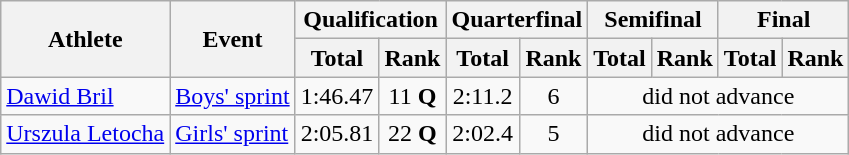<table class="wikitable">
<tr>
<th rowspan="2">Athlete</th>
<th rowspan="2">Event</th>
<th colspan="2">Qualification</th>
<th colspan="2">Quarterfinal</th>
<th colspan="2">Semifinal</th>
<th colspan="2">Final</th>
</tr>
<tr>
<th>Total</th>
<th>Rank</th>
<th>Total</th>
<th>Rank</th>
<th>Total</th>
<th>Rank</th>
<th>Total</th>
<th>Rank</th>
</tr>
<tr>
<td><a href='#'>Dawid Bril</a></td>
<td><a href='#'>Boys' sprint</a></td>
<td align="center">1:46.47</td>
<td align="center">11 <strong>Q</strong></td>
<td align="center">2:11.2</td>
<td align="center">6</td>
<td align="center" colspan=4>did not advance</td>
</tr>
<tr>
<td><a href='#'>Urszula Letocha</a></td>
<td><a href='#'>Girls' sprint</a></td>
<td align="center">2:05.81</td>
<td align="center">22 <strong>Q</strong></td>
<td align="center">2:02.4</td>
<td align="center">5</td>
<td align="center" colspan=4>did not advance</td>
</tr>
</table>
